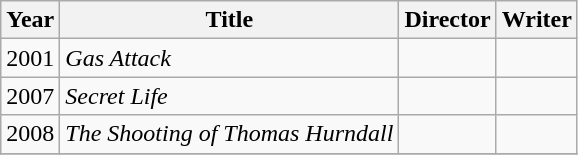<table class="wikitable">
<tr>
<th>Year</th>
<th>Title</th>
<th>Director</th>
<th>Writer</th>
</tr>
<tr>
<td>2001</td>
<td><em>Gas Attack</em></td>
<td></td>
<td></td>
</tr>
<tr>
<td>2007</td>
<td><em>Secret Life</em></td>
<td></td>
<td></td>
</tr>
<tr>
<td>2008</td>
<td><em>The Shooting of Thomas Hurndall</em></td>
<td></td>
<td></td>
</tr>
<tr>
</tr>
</table>
